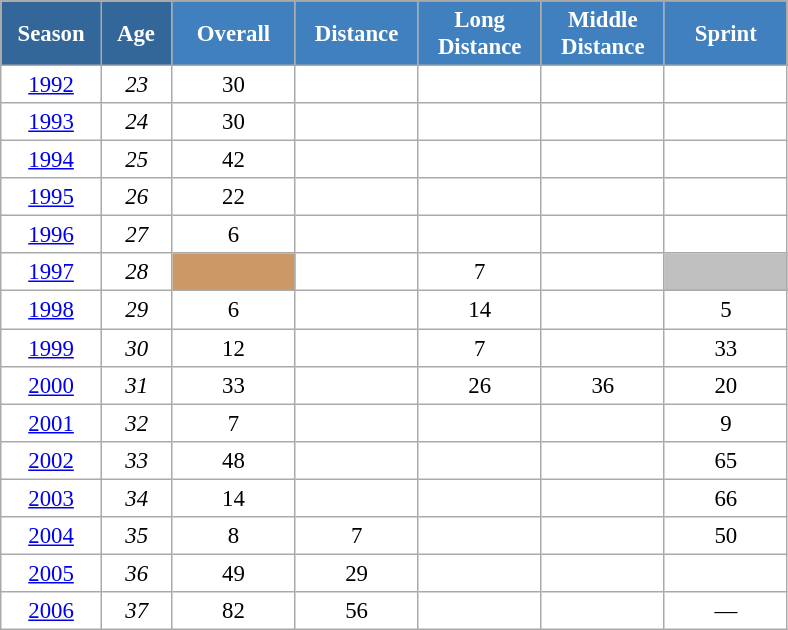<table class="wikitable" style="font-size:95%; text-align:center; border:grey solid 1px; border-collapse:collapse; background:#ffffff;">
<tr>
<th style="background-color:#369; color:white; width:60px;" rowspan="2"> Season </th>
<th style="background-color:#369; color:white; width:40px;" rowspan="2"> Age </th>
</tr>
<tr>
<th style="background-color:#4180be; color:white; width:75px;">Overall</th>
<th style="background-color:#4180be; color:white; width:75px;">Distance</th>
<th style="background-color:#4180be; color:white; width:75px;">Long Distance</th>
<th style="background-color:#4180be; color:white; width:75px;">Middle Distance</th>
<th style="background-color:#4180be; color:white; width:75px;">Sprint</th>
</tr>
<tr>
<td><a href='#'>1992</a></td>
<td><em>23</em></td>
<td>30</td>
<td></td>
<td></td>
<td></td>
<td></td>
</tr>
<tr>
<td><a href='#'>1993</a></td>
<td><em>24</em></td>
<td>30</td>
<td></td>
<td></td>
<td></td>
<td></td>
</tr>
<tr>
<td><a href='#'>1994</a></td>
<td><em>25</em></td>
<td>42</td>
<td></td>
<td></td>
<td></td>
<td></td>
</tr>
<tr>
<td><a href='#'>1995</a></td>
<td><em>26</em></td>
<td>22</td>
<td></td>
<td></td>
<td></td>
<td></td>
</tr>
<tr>
<td><a href='#'>1996</a></td>
<td><em>27</em></td>
<td>6</td>
<td></td>
<td></td>
<td></td>
<td></td>
</tr>
<tr>
<td><a href='#'>1997</a></td>
<td><em>28</em></td>
<td style="background:#c96;"></td>
<td></td>
<td>7</td>
<td></td>
<td style="background:silver;"></td>
</tr>
<tr>
<td><a href='#'>1998</a></td>
<td><em>29</em></td>
<td>6</td>
<td></td>
<td>14</td>
<td></td>
<td>5</td>
</tr>
<tr>
<td><a href='#'>1999</a></td>
<td><em>30</em></td>
<td>12</td>
<td></td>
<td>7</td>
<td></td>
<td>33</td>
</tr>
<tr>
<td><a href='#'>2000</a></td>
<td><em>31</em></td>
<td>33</td>
<td></td>
<td>26</td>
<td>36</td>
<td>20</td>
</tr>
<tr>
<td><a href='#'>2001</a></td>
<td><em>32</em></td>
<td>7</td>
<td></td>
<td></td>
<td></td>
<td>9</td>
</tr>
<tr>
<td><a href='#'>2002</a></td>
<td><em>33</em></td>
<td>48</td>
<td></td>
<td></td>
<td></td>
<td>65</td>
</tr>
<tr>
<td><a href='#'>2003</a></td>
<td><em>34</em></td>
<td>14</td>
<td></td>
<td></td>
<td></td>
<td>66</td>
</tr>
<tr>
<td><a href='#'>2004</a></td>
<td><em>35</em></td>
<td>8</td>
<td>7</td>
<td></td>
<td></td>
<td>50</td>
</tr>
<tr>
<td><a href='#'>2005</a></td>
<td><em>36</em></td>
<td>49</td>
<td>29</td>
<td></td>
<td></td>
<td></td>
</tr>
<tr>
<td><a href='#'>2006</a></td>
<td><em>37</em></td>
<td>82</td>
<td>56</td>
<td></td>
<td></td>
<td>—</td>
</tr>
</table>
